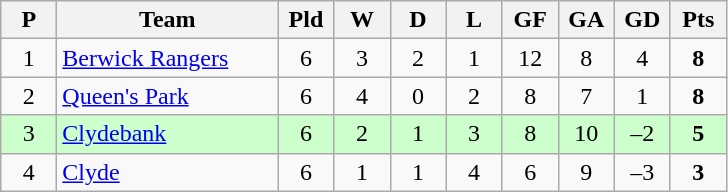<table class="wikitable" style="text-align: center;">
<tr>
<th width=30>P</th>
<th width=140>Team</th>
<th width=30>Pld</th>
<th width=30>W</th>
<th width=30>D</th>
<th width=30>L</th>
<th width=30>GF</th>
<th width=30>GA</th>
<th width=30>GD</th>
<th width=30>Pts</th>
</tr>
<tr>
<td>1</td>
<td align=left><a href='#'>Berwick Rangers</a></td>
<td>6</td>
<td>3</td>
<td>2</td>
<td>1</td>
<td>12</td>
<td>8</td>
<td>4</td>
<td><strong>8</strong></td>
</tr>
<tr>
<td>2</td>
<td align=left><a href='#'>Queen's Park</a></td>
<td>6</td>
<td>4</td>
<td>0</td>
<td>2</td>
<td>8</td>
<td>7</td>
<td>1</td>
<td><strong>8</strong></td>
</tr>
<tr style="background:#ccffcc;">
<td>3</td>
<td align=left><a href='#'>Clydebank</a></td>
<td>6</td>
<td>2</td>
<td>1</td>
<td>3</td>
<td>8</td>
<td>10</td>
<td>–2</td>
<td><strong>5</strong></td>
</tr>
<tr>
<td>4</td>
<td align=left><a href='#'>Clyde</a></td>
<td>6</td>
<td>1</td>
<td>1</td>
<td>4</td>
<td>6</td>
<td>9</td>
<td>–3</td>
<td><strong>3</strong></td>
</tr>
</table>
